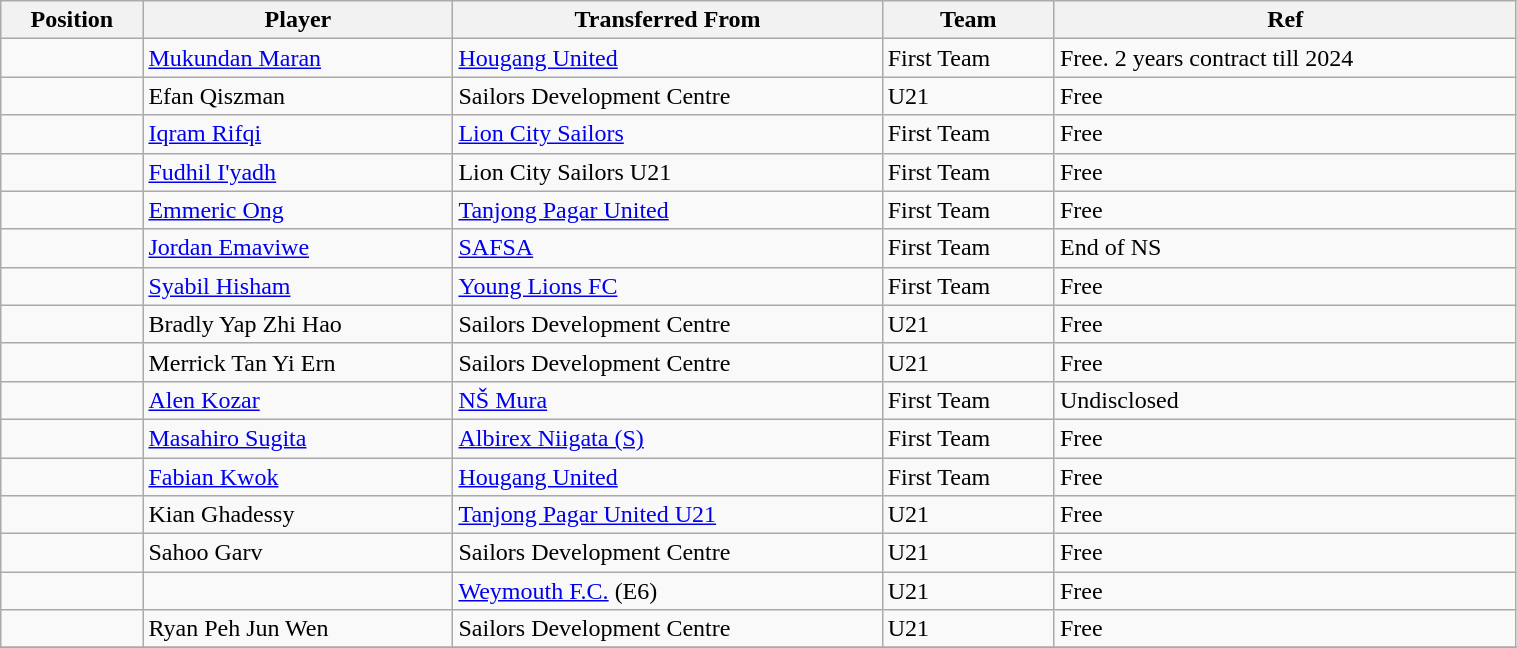<table class="wikitable sortable" style="width:80%; text-align:center; font-size:100%; text-align:left;">
<tr>
<th><strong>Position</strong></th>
<th><strong>Player</strong></th>
<th><strong>Transferred From</strong></th>
<th><strong>Team</strong></th>
<th><strong>Ref</strong></th>
</tr>
<tr>
<td></td>
<td> <a href='#'>Mukundan Maran</a></td>
<td> <a href='#'>Hougang United</a></td>
<td>First Team</td>
<td>Free. 2 years contract till 2024 </td>
</tr>
<tr>
<td></td>
<td> Efan Qiszman</td>
<td> Sailors Development Centre</td>
<td>U21</td>
<td>Free</td>
</tr>
<tr>
<td></td>
<td> <a href='#'>Iqram Rifqi</a></td>
<td> <a href='#'>Lion City Sailors</a></td>
<td>First Team</td>
<td>Free </td>
</tr>
<tr>
<td></td>
<td> <a href='#'>Fudhil I'yadh</a></td>
<td> Lion City Sailors U21</td>
<td>First Team</td>
<td>Free</td>
</tr>
<tr>
<td></td>
<td> <a href='#'>Emmeric Ong</a></td>
<td> <a href='#'>Tanjong Pagar United</a></td>
<td>First Team</td>
<td>Free</td>
</tr>
<tr>
<td></td>
<td> <a href='#'>Jordan Emaviwe</a></td>
<td> <a href='#'>SAFSA</a></td>
<td>First Team</td>
<td>End of NS</td>
</tr>
<tr>
<td></td>
<td> <a href='#'>Syabil Hisham</a></td>
<td> <a href='#'>Young Lions FC</a></td>
<td>First Team</td>
<td>Free </td>
</tr>
<tr>
<td></td>
<td> Bradly Yap Zhi Hao</td>
<td> Sailors Development Centre</td>
<td>U21</td>
<td>Free</td>
</tr>
<tr>
<td></td>
<td> Merrick Tan Yi Ern</td>
<td> Sailors Development Centre</td>
<td>U21</td>
<td>Free</td>
</tr>
<tr>
<td></td>
<td> <a href='#'>Alen Kozar</a></td>
<td> <a href='#'>NŠ Mura</a></td>
<td>First Team</td>
<td>Undisclosed </td>
</tr>
<tr>
<td></td>
<td> <a href='#'>Masahiro Sugita</a></td>
<td> <a href='#'>Albirex Niigata (S)</a></td>
<td>First Team</td>
<td>Free  </td>
</tr>
<tr>
<td></td>
<td> <a href='#'>Fabian Kwok</a></td>
<td> <a href='#'>Hougang United</a></td>
<td>First Team</td>
<td>Free  </td>
</tr>
<tr>
<td></td>
<td> Kian Ghadessy</td>
<td> <a href='#'>Tanjong Pagar United U21</a></td>
<td>U21</td>
<td>Free</td>
</tr>
<tr>
<td></td>
<td> Sahoo Garv</td>
<td> Sailors Development Centre</td>
<td>U21</td>
<td>Free</td>
</tr>
<tr>
<td></td>
<td></td>
<td> <a href='#'>Weymouth F.C.</a> (E6)</td>
<td>U21</td>
<td>Free </td>
</tr>
<tr>
<td></td>
<td> Ryan Peh Jun Wen</td>
<td> Sailors Development Centre</td>
<td>U21</td>
<td>Free</td>
</tr>
<tr>
</tr>
</table>
